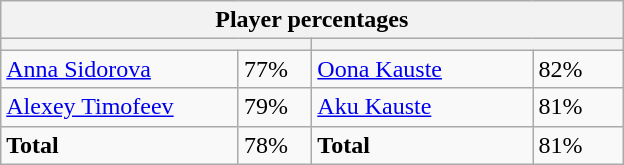<table class="wikitable">
<tr>
<th colspan=4 width=400>Player percentages</th>
</tr>
<tr>
<th colspan=2 width=200 style="white-space:nowrap;"></th>
<th colspan=2 width=200 style="white-space:nowrap;"></th>
</tr>
<tr>
<td><a href='#'>Anna Sidorova</a></td>
<td>77%</td>
<td><a href='#'>Oona Kauste</a></td>
<td>82%</td>
</tr>
<tr>
<td><a href='#'>Alexey Timofeev</a></td>
<td>79%</td>
<td><a href='#'>Aku Kauste</a></td>
<td>81%</td>
</tr>
<tr>
<td><strong>Total</strong></td>
<td>78%</td>
<td><strong>Total</strong></td>
<td>81%</td>
</tr>
</table>
